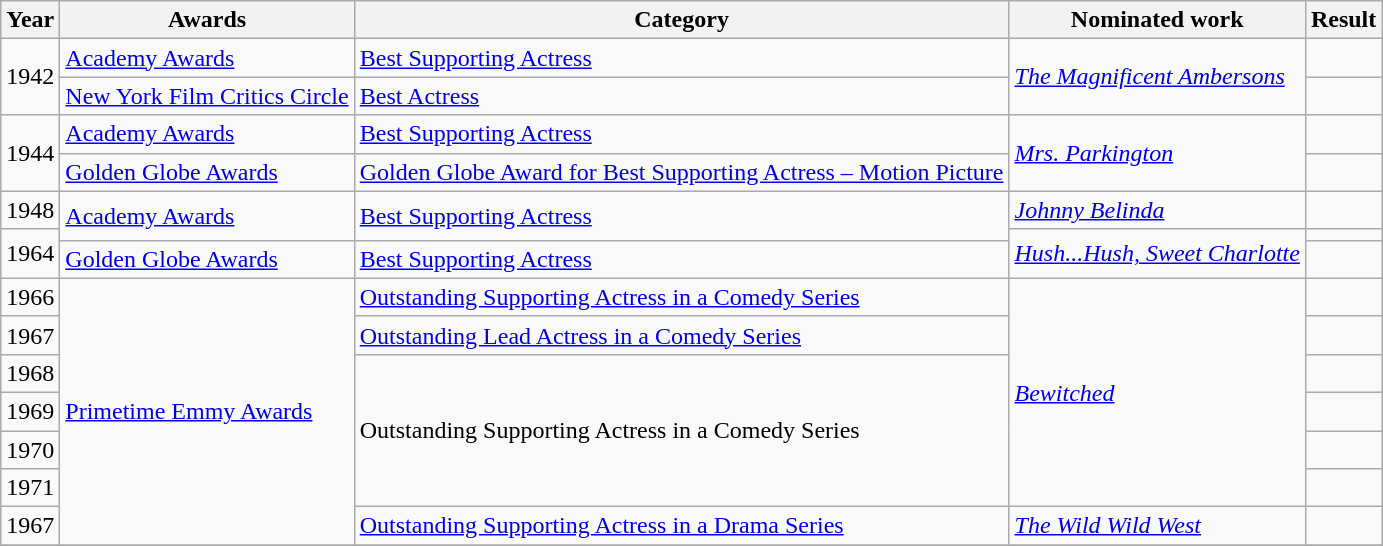<table class="wikitable sortable">
<tr>
<th>Year</th>
<th>Awards</th>
<th>Category</th>
<th>Nominated work</th>
<th>Result</th>
</tr>
<tr>
<td rowspan="2">1942</td>
<td><a href='#'>Academy Awards</a></td>
<td><a href='#'>Best Supporting Actress</a></td>
<td rowspan=2><em><a href='#'>The Magnificent Ambersons</a></em></td>
<td></td>
</tr>
<tr>
<td><a href='#'>New York Film Critics Circle</a></td>
<td><a href='#'>Best Actress</a></td>
<td></td>
</tr>
<tr>
<td rowspan="2">1944</td>
<td><a href='#'>Academy Awards</a></td>
<td><a href='#'>Best Supporting Actress</a></td>
<td rowspan=2><em><a href='#'>Mrs. Parkington</a></em></td>
<td></td>
</tr>
<tr>
<td><a href='#'>Golden Globe Awards</a></td>
<td><a href='#'>Golden Globe Award for Best Supporting Actress – Motion Picture</a></td>
<td></td>
</tr>
<tr>
<td>1948</td>
<td rowspan=2><a href='#'>Academy Awards</a></td>
<td rowspan=2><a href='#'>Best Supporting Actress</a></td>
<td><em><a href='#'>Johnny Belinda</a></em></td>
<td></td>
</tr>
<tr>
<td rowspan=2>1964</td>
<td rowspan=2><em><a href='#'>Hush...Hush, Sweet Charlotte</a></em></td>
<td></td>
</tr>
<tr>
<td><a href='#'>Golden Globe Awards</a></td>
<td><a href='#'>Best Supporting Actress</a></td>
<td></td>
</tr>
<tr>
<td>1966</td>
<td rowspan=7><a href='#'>Primetime Emmy Awards</a></td>
<td><a href='#'>Outstanding Supporting Actress in a Comedy Series</a></td>
<td rowspan=6><em><a href='#'>Bewitched</a></em></td>
<td></td>
</tr>
<tr>
<td>1967</td>
<td><a href='#'>Outstanding Lead Actress in a Comedy Series</a></td>
<td></td>
</tr>
<tr>
<td>1968</td>
<td rowspan=4>Outstanding Supporting Actress in a Comedy Series</td>
<td></td>
</tr>
<tr>
<td>1969</td>
<td></td>
</tr>
<tr>
<td>1970</td>
<td></td>
</tr>
<tr>
<td>1971</td>
<td></td>
</tr>
<tr>
<td>1967</td>
<td><a href='#'>Outstanding Supporting Actress in a Drama Series</a></td>
<td><em><a href='#'>The Wild Wild West</a></em></td>
<td></td>
</tr>
<tr>
</tr>
</table>
